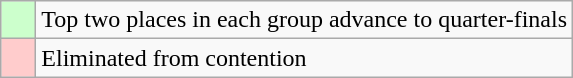<table class="wikitable">
<tr>
<td style="background: #ccffcc;">    </td>
<td>Top two places in each group advance to quarter-finals</td>
</tr>
<tr>
<td style="background: #ffcccc;">    </td>
<td>Eliminated from contention</td>
</tr>
</table>
